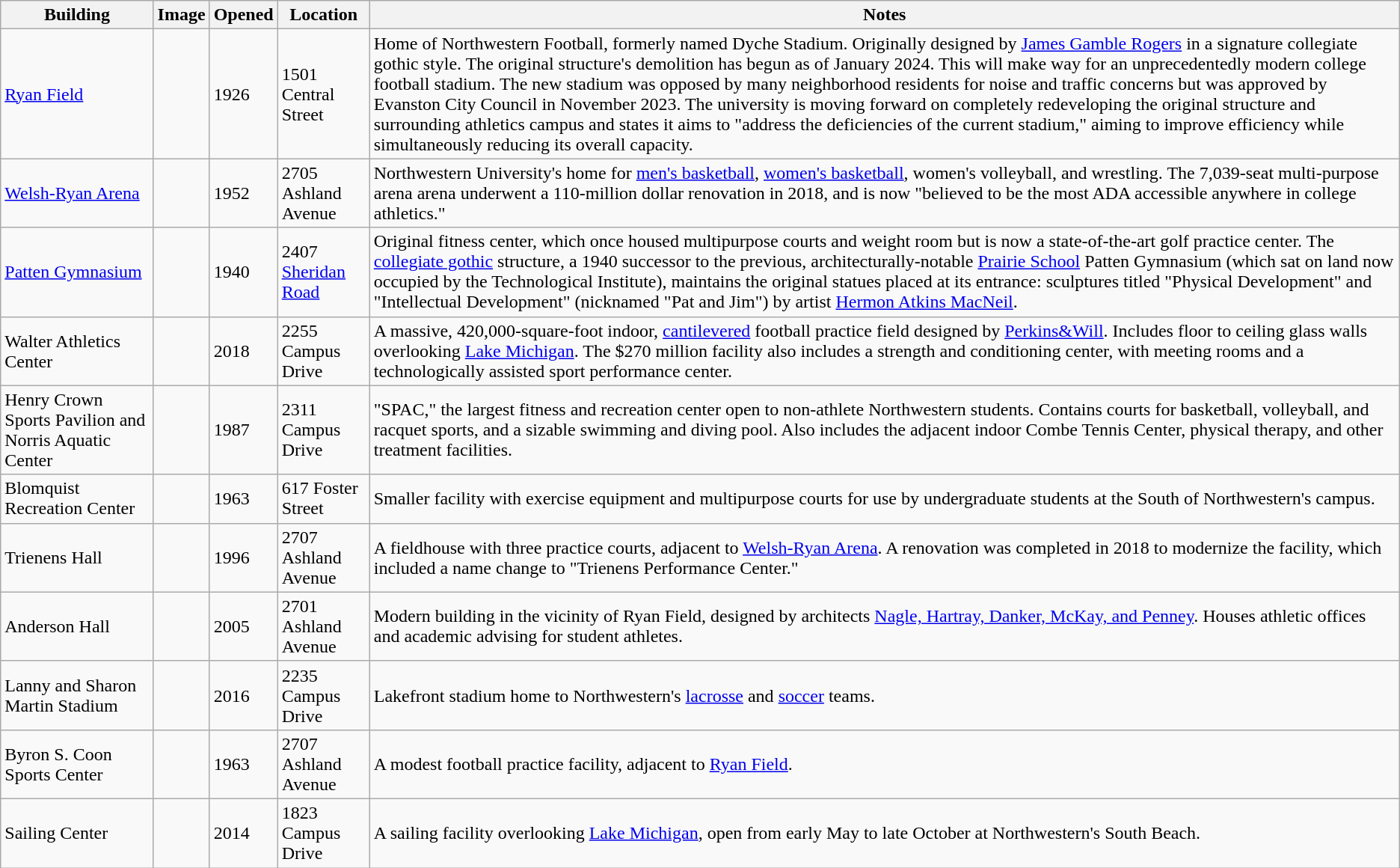<table class="wikitable">
<tr>
<th>Building</th>
<th>Image</th>
<th>Opened</th>
<th>Location</th>
<th>Notes</th>
</tr>
<tr>
<td><a href='#'>Ryan Field</a></td>
<td></td>
<td>1926</td>
<td>1501 Central Street</td>
<td>Home of Northwestern Football, formerly named Dyche Stadium. Originally designed by <a href='#'>James Gamble Rogers</a> in a signature collegiate gothic style. The original structure's demolition has begun as of January 2024. This will make way for an unprecedentedly modern college football stadium. The new stadium was opposed by many neighborhood residents for noise and traffic concerns but was approved by Evanston City Council in November 2023. The university is moving forward on completely redeveloping the original structure and surrounding athletics campus and states it aims to "address the deficiencies of the current stadium," aiming to improve efficiency while simultaneously reducing its overall capacity.</td>
</tr>
<tr>
<td><a href='#'>Welsh-Ryan Arena</a></td>
<td></td>
<td>1952</td>
<td>2705 Ashland Avenue</td>
<td>Northwestern University's home for <a href='#'>men's basketball</a>, <a href='#'>women's basketball</a>, women's volleyball, and wrestling. The 7,039-seat multi-purpose arena arena underwent a 110-million dollar renovation in 2018, and is now "believed to be the most ADA accessible anywhere in college athletics."</td>
</tr>
<tr>
<td><a href='#'>Patten Gymnasium</a></td>
<td></td>
<td>1940</td>
<td>2407 <a href='#'>Sheridan Road</a></td>
<td>Original fitness center, which once housed multipurpose courts and weight room but is now a state-of-the-art golf practice center. The <a href='#'>collegiate gothic</a> structure, a 1940 successor to the previous, architecturally-notable <a href='#'>Prairie School</a> Patten Gymnasium (which sat on land now occupied by the Technological Institute), maintains the original statues placed at its entrance: sculptures titled "Physical Development" and "Intellectual Development" (nicknamed "Pat and Jim") by artist <a href='#'>Hermon Atkins MacNeil</a>.</td>
</tr>
<tr>
<td>Walter Athletics Center</td>
<td></td>
<td>2018</td>
<td>2255 Campus Drive</td>
<td>A massive, 420,000-square-foot indoor, <a href='#'>cantilevered</a> football practice field designed by <a href='#'>Perkins&Will</a>. Includes floor to ceiling glass walls overlooking <a href='#'>Lake Michigan</a>. The $270 million facility also includes a strength and conditioning center, with meeting rooms and a technologically assisted sport performance center.</td>
</tr>
<tr>
<td>Henry Crown Sports Pavilion and Norris Aquatic Center</td>
<td></td>
<td>1987</td>
<td>2311 Campus Drive</td>
<td>"SPAC," the largest fitness and recreation center open to non-athlete Northwestern students. Contains courts for basketball, volleyball, and racquet sports, and a sizable swimming and diving pool. Also includes the adjacent indoor Combe Tennis Center, physical therapy, and other treatment facilities.</td>
</tr>
<tr>
<td>Blomquist Recreation Center</td>
<td></td>
<td>1963</td>
<td>617 Foster Street</td>
<td>Smaller facility with exercise equipment and multipurpose courts for use by undergraduate students at the South of Northwestern's campus.</td>
</tr>
<tr>
<td>Trienens Hall</td>
<td></td>
<td>1996</td>
<td>2707 Ashland Avenue</td>
<td>A fieldhouse with three practice courts, adjacent to <a href='#'>Welsh-Ryan Arena</a>. A renovation was completed in 2018 to modernize the facility, which included a name change to "Trienens Performance Center."</td>
</tr>
<tr>
<td>Anderson Hall</td>
<td></td>
<td>2005</td>
<td>2701 Ashland Avenue</td>
<td>Modern building in the vicinity of Ryan Field, designed by architects <a href='#'>Nagle, Hartray, Danker, McKay, and Penney</a>. Houses athletic offices and academic advising for student athletes.</td>
</tr>
<tr>
<td>Lanny and Sharon Martin Stadium</td>
<td></td>
<td>2016</td>
<td>2235 Campus Drive</td>
<td>Lakefront stadium home to Northwestern's <a href='#'>lacrosse</a> and <a href='#'>soccer</a> teams.</td>
</tr>
<tr>
<td>Byron S. Coon Sports Center</td>
<td></td>
<td>1963</td>
<td>2707 Ashland Avenue</td>
<td>A modest football practice facility, adjacent to <a href='#'>Ryan Field</a>.</td>
</tr>
<tr>
<td>Sailing Center</td>
<td></td>
<td>2014</td>
<td>1823 Campus Drive</td>
<td>A  sailing facility overlooking <a href='#'>Lake Michigan</a>, open from early May to late October at Northwestern's South Beach.</td>
</tr>
</table>
